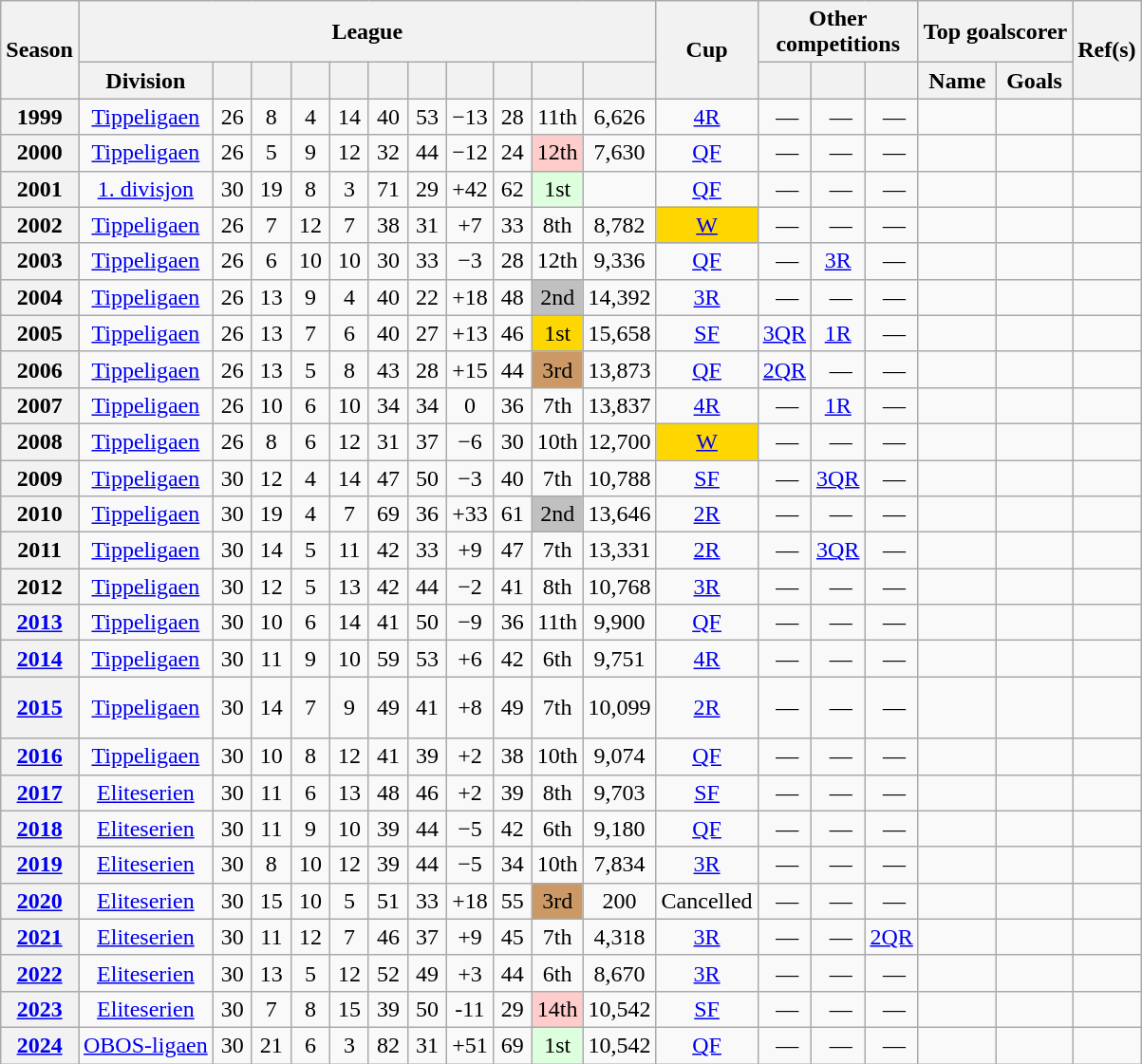<table class="wikitable plainrowheaders sortable" style="text-align:center">
<tr>
<th scope=col rowspan="2">Season</th>
<th scope=col colspan="11" class=unsortable>League</th>
<th scope=col rowspan="2">Cup</th>
<th scope=col colspan="3" class=unsortable>Other competitions</th>
<th scope=col colspan="2" class=unsortable>Top goalscorer</th>
<th scope=col rowspan="2" class=unsortable>Ref(s)</th>
</tr>
<tr>
<th scope=col>Division</th>
<th scope=col width="20"></th>
<th scope=col width="20"></th>
<th scope=col width="20"></th>
<th scope=col width="20"></th>
<th scope=col width="20"></th>
<th scope=col width="20"></th>
<th scope=col width="20"></th>
<th scope=col width="20"></th>
<th scope=col width="20"></th>
<th scope=col></th>
<th scope=col width="20"></th>
<th scope=col width="20"></th>
<th scope=col width="20"></th>
<th scope=col>Name</th>
<th scope=col>Goals</th>
</tr>
<tr>
<th scope=row align=left>1999</th>
<td><a href='#'>Tippeligaen</a></td>
<td>26</td>
<td>8</td>
<td>4</td>
<td>14</td>
<td>40</td>
<td>53</td>
<td>−13</td>
<td>28</td>
<td>11th</td>
<td>6,626</td>
<td><a href='#'>4R</a></td>
<td> —</td>
<td> —</td>
<td> —</td>
<td align=left></td>
<td></td>
<td></td>
</tr>
<tr>
<th scope=row align=left>2000</th>
<td><a href='#'>Tippeligaen</a></td>
<td>26</td>
<td>5</td>
<td>9</td>
<td>12</td>
<td>32</td>
<td>44</td>
<td>−12</td>
<td>24</td>
<td bgcolor="#FFCCCC"> 12th</td>
<td>7,630</td>
<td><a href='#'>QF</a></td>
<td> —</td>
<td> —</td>
<td> —</td>
<td align=left></td>
<td></td>
<td></td>
</tr>
<tr>
<th scope=row align=left>2001</th>
<td><a href='#'>1. divisjon</a></td>
<td>30</td>
<td>19</td>
<td>8</td>
<td>3</td>
<td>71</td>
<td>29</td>
<td>+42</td>
<td>62</td>
<td bgcolor="#DDFFDD"> 1st</td>
<td></td>
<td><a href='#'>QF</a></td>
<td> —</td>
<td> —</td>
<td> —</td>
<td align=left></td>
<td></td>
<td></td>
</tr>
<tr>
<th scope=row align=left>2002</th>
<td><a href='#'>Tippeligaen</a></td>
<td>26</td>
<td>7</td>
<td>12</td>
<td>7</td>
<td>38</td>
<td>31</td>
<td>+7</td>
<td>33</td>
<td>8th</td>
<td>8,782</td>
<td bgcolor=gold><a href='#'>W</a></td>
<td> —</td>
<td> —</td>
<td> —</td>
<td align=left></td>
<td></td>
<td></td>
</tr>
<tr>
<th scope=row align=left>2003</th>
<td><a href='#'>Tippeligaen</a></td>
<td>26</td>
<td>6</td>
<td>10</td>
<td>10</td>
<td>30</td>
<td>33</td>
<td>−3</td>
<td>28</td>
<td>12th</td>
<td>9,336</td>
<td><a href='#'>QF</a></td>
<td> —</td>
<td><a href='#'>3R</a></td>
<td> —</td>
<td align=left></td>
<td></td>
<td></td>
</tr>
<tr>
<th scope=row align=left>2004</th>
<td><a href='#'>Tippeligaen</a></td>
<td>26</td>
<td>13</td>
<td>9</td>
<td>4</td>
<td>40</td>
<td>22</td>
<td>+18</td>
<td>48</td>
<td bgcolor=silver>2nd</td>
<td>14,392</td>
<td><a href='#'>3R</a></td>
<td> —</td>
<td> —</td>
<td> —</td>
<td align=left></td>
<td></td>
<td></td>
</tr>
<tr>
<th scope=row align=left>2005</th>
<td><a href='#'>Tippeligaen</a></td>
<td>26</td>
<td>13</td>
<td>7</td>
<td>6</td>
<td>40</td>
<td>27</td>
<td>+13</td>
<td>46</td>
<td bgcolor=gold>1st</td>
<td>15,658</td>
<td><a href='#'>SF</a></td>
<td><a href='#'>3QR</a></td>
<td><a href='#'>1R</a></td>
<td> —</td>
<td align=left></td>
<td></td>
<td></td>
</tr>
<tr>
<th scope=row align=left>2006</th>
<td><a href='#'>Tippeligaen</a></td>
<td>26</td>
<td>13</td>
<td>5</td>
<td>8</td>
<td>43</td>
<td>28</td>
<td>+15</td>
<td>44</td>
<td bgcolor="#c96">3rd</td>
<td>13,873</td>
<td><a href='#'>QF</a></td>
<td><a href='#'>2QR</a></td>
<td> —</td>
<td> —</td>
<td align=left></td>
<td></td>
<td></td>
</tr>
<tr>
<th scope=row align=left>2007</th>
<td><a href='#'>Tippeligaen</a></td>
<td>26</td>
<td>10</td>
<td>6</td>
<td>10</td>
<td>34</td>
<td>34</td>
<td>0</td>
<td>36</td>
<td>7th</td>
<td>13,837</td>
<td><a href='#'>4R</a></td>
<td> —</td>
<td><a href='#'>1R</a></td>
<td> —</td>
<td align=left></td>
<td></td>
<td></td>
</tr>
<tr>
<th scope=row align=left>2008</th>
<td><a href='#'>Tippeligaen</a></td>
<td>26</td>
<td>8</td>
<td>6</td>
<td>12</td>
<td>31</td>
<td>37</td>
<td>−6</td>
<td>30</td>
<td>10th</td>
<td>12,700</td>
<td bgcolor=gold><a href='#'>W</a></td>
<td> —</td>
<td> —</td>
<td> —</td>
<td align=left></td>
<td></td>
<td></td>
</tr>
<tr>
<th scope=row align=left>2009</th>
<td><a href='#'>Tippeligaen</a></td>
<td>30</td>
<td>12</td>
<td>4</td>
<td>14</td>
<td>47</td>
<td>50</td>
<td>−3</td>
<td>40</td>
<td>7th</td>
<td>10,788</td>
<td><a href='#'>SF</a></td>
<td> —</td>
<td><a href='#'>3QR</a></td>
<td> —</td>
<td align=left></td>
<td></td>
<td></td>
</tr>
<tr>
<th scope=row align=left>2010</th>
<td><a href='#'>Tippeligaen</a></td>
<td>30</td>
<td>19</td>
<td>4</td>
<td>7</td>
<td>69</td>
<td>36</td>
<td>+33</td>
<td>61</td>
<td bgcolor=silver>2nd</td>
<td>13,646</td>
<td><a href='#'>2R</a></td>
<td> —</td>
<td> —</td>
<td> —</td>
<td align=left></td>
<td></td>
<td></td>
</tr>
<tr>
<th scope=row align=left>2011</th>
<td><a href='#'>Tippeligaen</a></td>
<td>30</td>
<td>14</td>
<td>5</td>
<td>11</td>
<td>42</td>
<td>33</td>
<td>+9</td>
<td>47</td>
<td>7th</td>
<td>13,331</td>
<td><a href='#'>2R</a></td>
<td> —</td>
<td><a href='#'>3QR</a></td>
<td> —</td>
<td align=left></td>
<td></td>
<td></td>
</tr>
<tr>
<th scope=row align=left>2012</th>
<td><a href='#'>Tippeligaen</a></td>
<td>30</td>
<td>12</td>
<td>5</td>
<td>13</td>
<td>42</td>
<td>44</td>
<td>−2</td>
<td>41</td>
<td>8th</td>
<td>10,768</td>
<td><a href='#'>3R</a></td>
<td> —</td>
<td> —</td>
<td> —</td>
<td align=left></td>
<td></td>
<td></td>
</tr>
<tr>
<th scope=row align=left><a href='#'>2013</a></th>
<td><a href='#'>Tippeligaen</a></td>
<td>30</td>
<td>10</td>
<td>6</td>
<td>14</td>
<td>41</td>
<td>50</td>
<td>−9</td>
<td>36</td>
<td>11th</td>
<td>9,900</td>
<td><a href='#'>QF</a></td>
<td> —</td>
<td> —</td>
<td> —</td>
<td align=left></td>
<td></td>
<td></td>
</tr>
<tr>
<th scope=row align=left><a href='#'>2014</a></th>
<td><a href='#'>Tippeligaen</a></td>
<td>30</td>
<td>11</td>
<td>9</td>
<td>10</td>
<td>59</td>
<td>53</td>
<td>+6</td>
<td>42</td>
<td>6th</td>
<td>9,751</td>
<td><a href='#'>4R</a></td>
<td> —</td>
<td> —</td>
<td> —</td>
<td align=left></td>
<td></td>
<td></td>
</tr>
<tr>
<th scope=row align=left><a href='#'>2015</a></th>
<td><a href='#'>Tippeligaen</a></td>
<td>30</td>
<td>14</td>
<td>7</td>
<td>9</td>
<td>49</td>
<td>41</td>
<td>+8</td>
<td>49</td>
<td>7th</td>
<td>10,099</td>
<td><a href='#'>2R</a></td>
<td> —</td>
<td> —</td>
<td> —</td>
<td align=left> <br>  <br> </td>
<td></td>
<td></td>
</tr>
<tr>
<th scope=row align=left><a href='#'>2016</a></th>
<td><a href='#'>Tippeligaen</a></td>
<td>30</td>
<td>10</td>
<td>8</td>
<td>12</td>
<td>41</td>
<td>39</td>
<td>+2</td>
<td>38</td>
<td>10th</td>
<td>9,074</td>
<td><a href='#'>QF</a></td>
<td> —</td>
<td> —</td>
<td> —</td>
<td align=left></td>
<td></td>
<td></td>
</tr>
<tr>
<th scope=row align=left><a href='#'>2017</a></th>
<td><a href='#'>Eliteserien</a></td>
<td>30</td>
<td>11</td>
<td>6</td>
<td>13</td>
<td>48</td>
<td>46</td>
<td>+2</td>
<td>39</td>
<td>8th</td>
<td>9,703</td>
<td><a href='#'>SF</a></td>
<td> —</td>
<td> —</td>
<td> —</td>
<td align=left></td>
<td></td>
<td></td>
</tr>
<tr>
<th scope=row align=left><a href='#'>2018</a></th>
<td><a href='#'>Eliteserien</a></td>
<td>30</td>
<td>11</td>
<td>9</td>
<td>10</td>
<td>39</td>
<td>44</td>
<td>−5</td>
<td>42</td>
<td>6th</td>
<td>9,180</td>
<td><a href='#'>QF</a></td>
<td> —</td>
<td> —</td>
<td> —</td>
<td align=left></td>
<td></td>
<td></td>
</tr>
<tr>
<th scope=row align=left><a href='#'>2019</a></th>
<td><a href='#'>Eliteserien</a></td>
<td>30</td>
<td>8</td>
<td>10</td>
<td>12</td>
<td>39</td>
<td>44</td>
<td>−5</td>
<td>34</td>
<td>10th</td>
<td>7,834</td>
<td><a href='#'>3R</a></td>
<td> —</td>
<td> —</td>
<td> —</td>
<td align=left></td>
<td></td>
<td></td>
</tr>
<tr>
<th scope=row align=left><a href='#'>2020</a></th>
<td><a href='#'>Eliteserien</a></td>
<td>30</td>
<td>15</td>
<td>10</td>
<td>5</td>
<td>51</td>
<td>33</td>
<td>+18</td>
<td>55</td>
<td bgcolor="#c96">3rd</td>
<td>200</td>
<td>Cancelled</td>
<td> —</td>
<td> —</td>
<td> —</td>
<td align=left></td>
<td></td>
<td></td>
</tr>
<tr>
<th scope=row align=left><a href='#'>2021</a></th>
<td><a href='#'>Eliteserien</a></td>
<td>30</td>
<td>11</td>
<td>12</td>
<td>7</td>
<td>46</td>
<td>37</td>
<td>+9</td>
<td>45</td>
<td>7th</td>
<td>4,318</td>
<td><a href='#'>3R</a></td>
<td> —</td>
<td> —</td>
<td><a href='#'>2QR</a></td>
<td align=left> <br> </td>
<td></td>
<td></td>
</tr>
<tr>
<th scope=row align=left><a href='#'>2022</a></th>
<td><a href='#'>Eliteserien</a></td>
<td>30</td>
<td>13</td>
<td>5</td>
<td>12</td>
<td>52</td>
<td>49</td>
<td>+3</td>
<td>44</td>
<td>6th</td>
<td>8,670</td>
<td><a href='#'>3R</a></td>
<td> —</td>
<td> —</td>
<td> —</td>
<td align=left></td>
<td></td>
<td></td>
</tr>
<tr>
<th scope=row align=left><a href='#'>2023</a></th>
<td><a href='#'>Eliteserien</a></td>
<td>30</td>
<td>7</td>
<td>8</td>
<td>15</td>
<td>39</td>
<td>50</td>
<td>-11</td>
<td>29</td>
<td bgcolor="#FFCCCC"> 14th</td>
<td>10,542</td>
<td><a href='#'>SF</a></td>
<td> —</td>
<td> —</td>
<td> —</td>
<td align=left></td>
<td></td>
<td></td>
</tr>
<tr>
<th scope=row align=left><a href='#'>2024</a></th>
<td><a href='#'>OBOS-ligaen</a></td>
<td>30</td>
<td>21</td>
<td>6</td>
<td>3</td>
<td>82</td>
<td>31</td>
<td>+51</td>
<td>69</td>
<td bgcolor="#DDFFDD"> 1st</td>
<td>10,542</td>
<td><a href='#'>QF</a></td>
<td> —</td>
<td> —</td>
<td> —</td>
<td align=left> <br> </td>
<td></td>
<td></td>
</tr>
</table>
